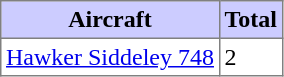<table class="toccolours" border="1" cellpadding="3" style="border-collapse:collapse">
<tr bgcolor=#ccccff>
<th>Aircraft</th>
<th>Total</th>
</tr>
<tr>
<td><a href='#'>Hawker Siddeley 748</a></td>
<td>2</td>
</tr>
</table>
